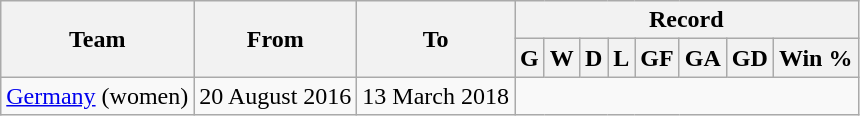<table class="wikitable" style="text-align: center">
<tr>
<th rowspan="2">Team</th>
<th rowspan="2">From</th>
<th rowspan="2">To</th>
<th colspan="8">Record</th>
</tr>
<tr>
<th>G</th>
<th>W</th>
<th>D</th>
<th>L</th>
<th>GF</th>
<th>GA</th>
<th>GD</th>
<th>Win %</th>
</tr>
<tr>
<td><a href='#'>Germany</a> (women)</td>
<td>20 August 2016</td>
<td>13 March 2018<br></td>
</tr>
</table>
